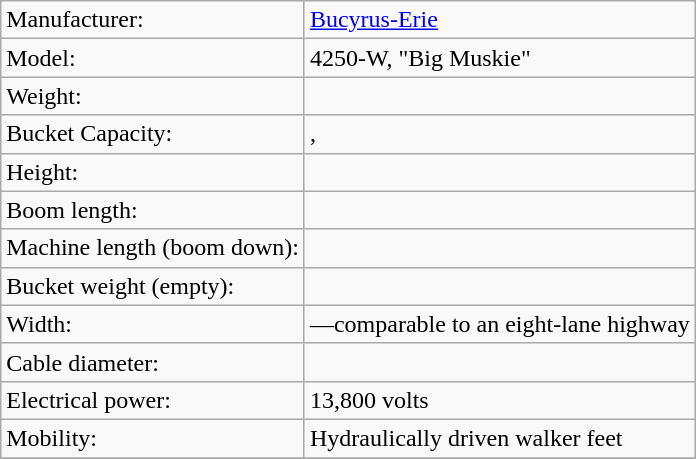<table class="wikitable">
<tr>
<td>Manufacturer:</td>
<td><a href='#'>Bucyrus-Erie</a></td>
</tr>
<tr>
<td>Model:</td>
<td>4250-W, "Big Muskie"</td>
</tr>
<tr>
<td>Weight:</td>
<td></td>
</tr>
<tr>
<td>Bucket Capacity:</td>
<td>, </td>
</tr>
<tr>
<td>Height:</td>
<td></td>
</tr>
<tr>
<td>Boom length:</td>
<td></td>
</tr>
<tr>
<td>Machine length (boom down):</td>
<td></td>
</tr>
<tr>
<td>Bucket weight (empty):</td>
<td></td>
</tr>
<tr>
<td>Width:</td>
<td>—comparable to an eight-lane highway</td>
</tr>
<tr>
<td>Cable diameter:</td>
<td></td>
</tr>
<tr>
<td>Electrical power:</td>
<td>13,800 volts</td>
</tr>
<tr>
<td>Mobility:</td>
<td>Hydraulically driven walker feet</td>
</tr>
<tr>
</tr>
</table>
